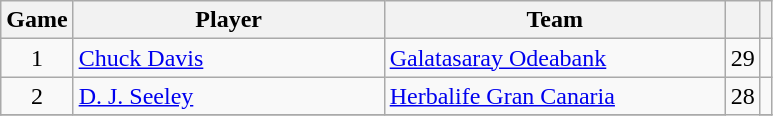<table class="wikitable sortable" style="text-align: center;">
<tr>
<th>Game</th>
<th style="width:200px;">Player</th>
<th style="width:220px;">Team</th>
<th><a href='#'></a></th>
<th></th>
</tr>
<tr>
<td>1</td>
<td align="left"> <a href='#'>Chuck Davis</a></td>
<td align="left"> <a href='#'>Galatasaray Odeabank</a></td>
<td>29</td>
<td></td>
</tr>
<tr>
<td>2</td>
<td align="left"> <a href='#'>D. J. Seeley</a></td>
<td align="left"> <a href='#'>Herbalife Gran Canaria</a></td>
<td rowspan=3>28</td>
<td></td>
</tr>
<tr>
</tr>
</table>
